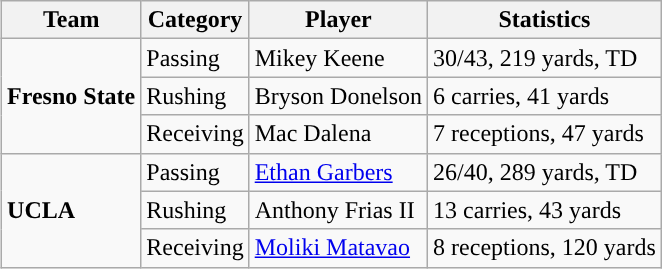<table class="wikitable" style="float: right;">
<tr>
<th>Team</th>
<th>Category</th>
<th>Player</th>
<th>Statistics</th>
</tr>
<tr>
<td rowspan=3><strong>Fresno State</strong></td>
<td>Passing</td>
<td>Mikey Keene</td>
<td>30/43, 219 yards, TD</td>
</tr>
<tr>
<td>Rushing</td>
<td>Bryson Donelson</td>
<td>6 carries, 41 yards</td>
</tr>
<tr>
<td>Receiving</td>
<td>Mac Dalena</td>
<td>7 receptions, 47 yards</td>
</tr>
<tr>
<td rowspan=3><strong>UCLA</strong></td>
<td>Passing</td>
<td><a href='#'>Ethan Garbers</a></td>
<td>26/40, 289 yards, TD</td>
</tr>
<tr>
<td>Rushing</td>
<td>Anthony Frias II</td>
<td>13 carries, 43 yards</td>
</tr>
<tr>
<td>Receiving</td>
<td><a href='#'>Moliki Matavao</a></td>
<td>8 receptions, 120 yards</td>
</tr>
</table>
